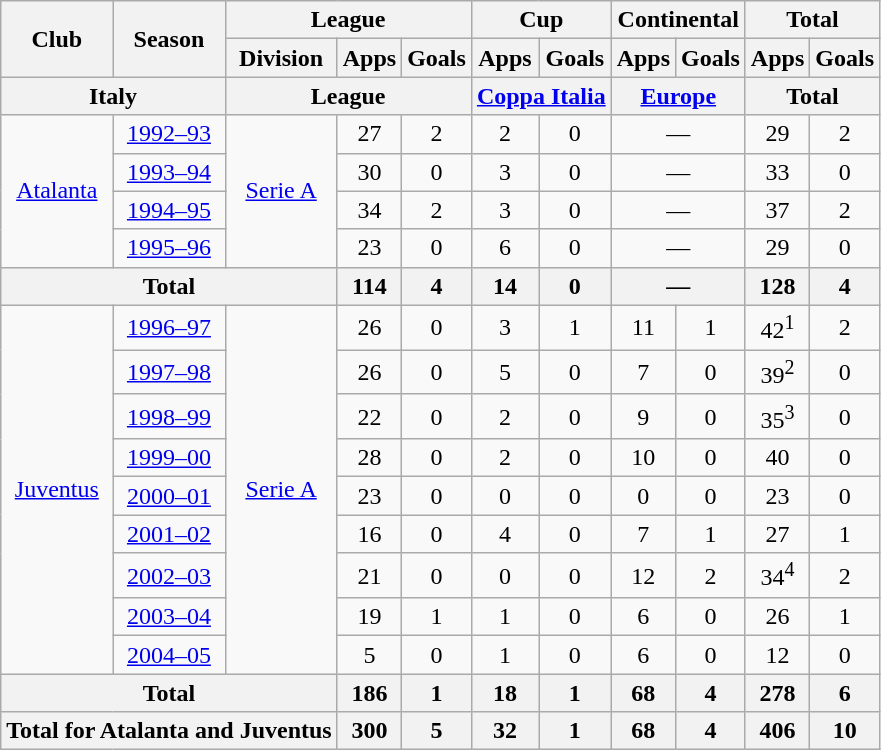<table class="wikitable" style="text-align: center">
<tr>
<th rowspan=2>Club</th>
<th rowspan=2>Season</th>
<th colspan=3>League</th>
<th colspan=2>Cup</th>
<th colspan=2>Continental</th>
<th colspan=2>Total</th>
</tr>
<tr>
<th>Division</th>
<th>Apps</th>
<th>Goals</th>
<th>Apps</th>
<th>Goals</th>
<th>Apps</th>
<th>Goals</th>
<th>Apps</th>
<th>Goals</th>
</tr>
<tr>
<th colspan=2>Italy</th>
<th colspan=3>League</th>
<th colspan=2><a href='#'>Coppa Italia</a></th>
<th colspan=2><a href='#'>Europe</a></th>
<th colspan=2>Total</th>
</tr>
<tr>
<td rowspan=4><a href='#'>Atalanta</a></td>
<td><a href='#'>1992–93</a></td>
<td rowspan=4><a href='#'>Serie A</a></td>
<td>27</td>
<td>2</td>
<td>2</td>
<td>0</td>
<td colspan=2>—</td>
<td>29</td>
<td>2</td>
</tr>
<tr>
<td><a href='#'>1993–94</a></td>
<td>30</td>
<td>0</td>
<td>3</td>
<td>0</td>
<td colspan=2>—</td>
<td>33</td>
<td>0</td>
</tr>
<tr>
<td><a href='#'>1994–95</a></td>
<td>34</td>
<td>2</td>
<td>3</td>
<td>0</td>
<td colspan=2>—</td>
<td>37</td>
<td>2</td>
</tr>
<tr>
<td><a href='#'>1995–96</a></td>
<td>23</td>
<td>0</td>
<td>6</td>
<td>0</td>
<td colspan=2>—</td>
<td>29</td>
<td>0</td>
</tr>
<tr>
<th colspan=3>Total</th>
<th>114</th>
<th>4</th>
<th>14</th>
<th>0</th>
<th colspan=2>—</th>
<th>128</th>
<th>4</th>
</tr>
<tr>
<td rowspan=9><a href='#'>Juventus</a></td>
<td><a href='#'>1996–97</a></td>
<td rowspan=9><a href='#'>Serie A</a></td>
<td>26</td>
<td>0</td>
<td>3</td>
<td>1</td>
<td>11</td>
<td>1</td>
<td>42<sup>1</sup></td>
<td>2</td>
</tr>
<tr>
<td><a href='#'>1997–98</a></td>
<td>26</td>
<td>0</td>
<td>5</td>
<td>0</td>
<td>7</td>
<td>0</td>
<td>39<sup>2</sup></td>
<td>0</td>
</tr>
<tr>
<td><a href='#'>1998–99</a></td>
<td>22</td>
<td>0</td>
<td>2</td>
<td>0</td>
<td>9</td>
<td>0</td>
<td>35<sup>3</sup></td>
<td>0</td>
</tr>
<tr>
<td><a href='#'>1999–00</a></td>
<td>28</td>
<td>0</td>
<td>2</td>
<td>0</td>
<td>10</td>
<td>0</td>
<td>40</td>
<td>0</td>
</tr>
<tr>
<td><a href='#'>2000–01</a></td>
<td>23</td>
<td>0</td>
<td>0</td>
<td>0</td>
<td>0</td>
<td>0</td>
<td>23</td>
<td>0</td>
</tr>
<tr>
<td><a href='#'>2001–02</a></td>
<td>16</td>
<td>0</td>
<td>4</td>
<td>0</td>
<td>7</td>
<td>1</td>
<td>27</td>
<td>1</td>
</tr>
<tr>
<td><a href='#'>2002–03</a></td>
<td>21</td>
<td>0</td>
<td>0</td>
<td>0</td>
<td>12</td>
<td>2</td>
<td>34<sup>4</sup></td>
<td>2</td>
</tr>
<tr>
<td><a href='#'>2003–04</a></td>
<td>19</td>
<td>1</td>
<td>1</td>
<td>0</td>
<td>6</td>
<td>0</td>
<td>26</td>
<td>1</td>
</tr>
<tr>
<td><a href='#'>2004–05</a></td>
<td>5</td>
<td>0</td>
<td>1</td>
<td>0</td>
<td>6</td>
<td>0</td>
<td>12</td>
<td>0</td>
</tr>
<tr>
<th colspan=3>Total</th>
<th>186</th>
<th>1</th>
<th>18</th>
<th>1</th>
<th>68</th>
<th>4</th>
<th>278</th>
<th>6</th>
</tr>
<tr>
<th colspan=3>Total for Atalanta and Juventus</th>
<th>300</th>
<th>5</th>
<th>32</th>
<th>1</th>
<th>68</th>
<th>4</th>
<th>406</th>
<th>10</th>
</tr>
</table>
